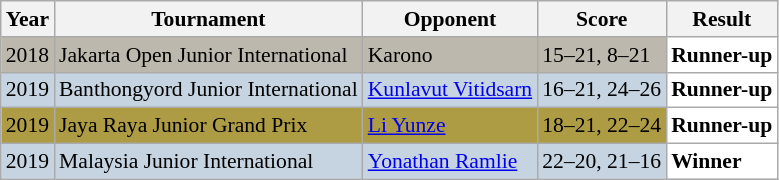<table class="sortable wikitable" style="font-size: 90%;">
<tr>
<th>Year</th>
<th>Tournament</th>
<th>Opponent</th>
<th>Score</th>
<th>Result</th>
</tr>
<tr style="background:#BDB8AD">
<td align="center">2018</td>
<td align="left">Jakarta Open Junior International</td>
<td align="left"> Karono</td>
<td align="left">15–21, 8–21</td>
<td style="text-align:left; background:white"> <strong>Runner-up</strong></td>
</tr>
<tr style="background:#C6D4E1">
<td align="center">2019</td>
<td align="left">Banthongyord Junior International</td>
<td align="left"> <a href='#'>Kunlavut Vitidsarn</a></td>
<td align="left">16–21, 24–26</td>
<td style="text-align:left; background:white"> <strong>Runner-up</strong></td>
</tr>
<tr style="background:#AE9C45">
<td align="center">2019</td>
<td align="left">Jaya Raya Junior Grand Prix</td>
<td align="left"> <a href='#'>Li Yunze</a></td>
<td align="left">18–21, 22–24</td>
<td style="text-align:left; background:white"> <strong>Runner-up</strong></td>
</tr>
<tr style="background:#C6D4E1">
<td align="center">2019</td>
<td align="left">Malaysia Junior International</td>
<td align="left"> <a href='#'>Yonathan Ramlie</a></td>
<td align="left">22–20, 21–16</td>
<td style="text-align: left; background:white"> <strong>Winner</strong></td>
</tr>
</table>
